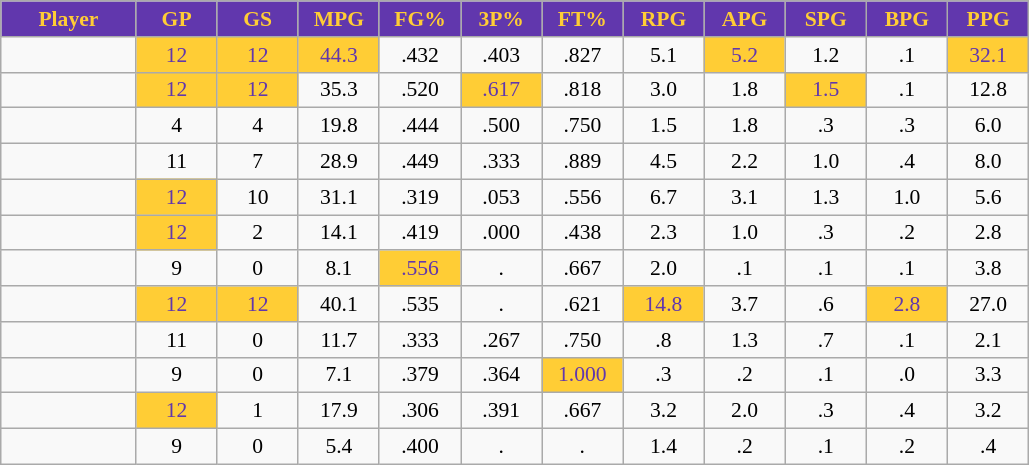<table class="wikitable sortable" style="font-size:90%; text-align:center;">
<tr>
<th style="background:#6137ad;color:#ffcd35;" width="10%">Player</th>
<th style="background:#6137ad;color:#ffcd35;" width="6%">GP</th>
<th style="background:#6137ad;color:#ffcd35;" width="6%">GS</th>
<th style="background:#6137ad;color:#ffcd35;" width="6%">MPG</th>
<th style="background:#6137ad;color:#ffcd35;" width="6%">FG%</th>
<th style="background:#6137ad;color:#ffcd35;" width="6%">3P%</th>
<th style="background:#6137ad;color:#ffcd35;" width="6%">FT%</th>
<th style="background:#6137ad;color:#ffcd35;" width="6%">RPG</th>
<th style="background:#6137ad;color:#ffcd35;" width="6%">APG</th>
<th style="background:#6137ad;color:#ffcd35;" width="6%">SPG</th>
<th style="background:#6137ad;color:#ffcd35;" width="6%">BPG</th>
<th style="background:#6137ad;color:#ffcd35;" width="6%">PPG</th>
</tr>
<tr>
<td></td>
<td style="background:#ffcd35;color:#6137ad;">12</td>
<td style="background:#ffcd35;color:#6137ad;">12</td>
<td style="background:#ffcd35;color:#6137ad;">44.3</td>
<td>.432</td>
<td>.403</td>
<td>.827</td>
<td>5.1</td>
<td style="background:#ffcd35;color:#6137ad;">5.2</td>
<td>1.2</td>
<td>.1</td>
<td style="background:#ffcd35;color:#6137ad;">32.1</td>
</tr>
<tr>
<td></td>
<td style="background:#ffcd35;color:#6137ad;">12</td>
<td style="background:#ffcd35;color:#6137ad;">12</td>
<td>35.3</td>
<td>.520</td>
<td style="background:#ffcd35;color:#6137ad;">.617</td>
<td>.818</td>
<td>3.0</td>
<td>1.8</td>
<td style="background:#ffcd35;color:#6137ad;">1.5</td>
<td>.1</td>
<td>12.8</td>
</tr>
<tr>
<td></td>
<td>4</td>
<td>4</td>
<td>19.8</td>
<td>.444</td>
<td>.500</td>
<td>.750</td>
<td>1.5</td>
<td>1.8</td>
<td>.3</td>
<td>.3</td>
<td>6.0</td>
</tr>
<tr>
<td></td>
<td>11</td>
<td>7</td>
<td>28.9</td>
<td>.449</td>
<td>.333</td>
<td>.889</td>
<td>4.5</td>
<td>2.2</td>
<td>1.0</td>
<td>.4</td>
<td>8.0</td>
</tr>
<tr>
<td></td>
<td style="background:#ffcd35;color:#6137ad;">12</td>
<td>10</td>
<td>31.1</td>
<td>.319</td>
<td>.053</td>
<td>.556</td>
<td>6.7</td>
<td>3.1</td>
<td>1.3</td>
<td>1.0</td>
<td>5.6</td>
</tr>
<tr>
<td></td>
<td style="background:#ffcd35;color:#6137ad;">12</td>
<td>2</td>
<td>14.1</td>
<td>.419</td>
<td>.000</td>
<td>.438</td>
<td>2.3</td>
<td>1.0</td>
<td>.3</td>
<td>.2</td>
<td>2.8</td>
</tr>
<tr>
<td></td>
<td>9</td>
<td>0</td>
<td>8.1</td>
<td style="background:#ffcd35;color:#6137ad;">.556</td>
<td>.</td>
<td>.667</td>
<td>2.0</td>
<td>.1</td>
<td>.1</td>
<td>.1</td>
<td>3.8</td>
</tr>
<tr>
<td></td>
<td style="background:#ffcd35;color:#6137ad;">12</td>
<td style="background:#ffcd35;color:#6137ad;">12</td>
<td>40.1</td>
<td>.535</td>
<td>.</td>
<td>.621</td>
<td style="background:#ffcd35;color:#6137ad;">14.8</td>
<td>3.7</td>
<td>.6</td>
<td style="background:#ffcd35;color:#6137ad;">2.8</td>
<td>27.0</td>
</tr>
<tr>
<td></td>
<td>11</td>
<td>0</td>
<td>11.7</td>
<td>.333</td>
<td>.267</td>
<td>.750</td>
<td>.8</td>
<td>1.3</td>
<td>.7</td>
<td>.1</td>
<td>2.1</td>
</tr>
<tr>
<td></td>
<td>9</td>
<td>0</td>
<td>7.1</td>
<td>.379</td>
<td>.364</td>
<td style="background:#ffcd35;color:#6137ad;">1.000</td>
<td>.3</td>
<td>.2</td>
<td>.1</td>
<td>.0</td>
<td>3.3</td>
</tr>
<tr>
<td></td>
<td style="background:#ffcd35;color:#6137ad;">12</td>
<td>1</td>
<td>17.9</td>
<td>.306</td>
<td>.391</td>
<td>.667</td>
<td>3.2</td>
<td>2.0</td>
<td>.3</td>
<td>.4</td>
<td>3.2</td>
</tr>
<tr>
<td></td>
<td>9</td>
<td>0</td>
<td>5.4</td>
<td>.400</td>
<td>.</td>
<td>.</td>
<td>1.4</td>
<td>.2</td>
<td>.1</td>
<td>.2</td>
<td>.4</td>
</tr>
</table>
